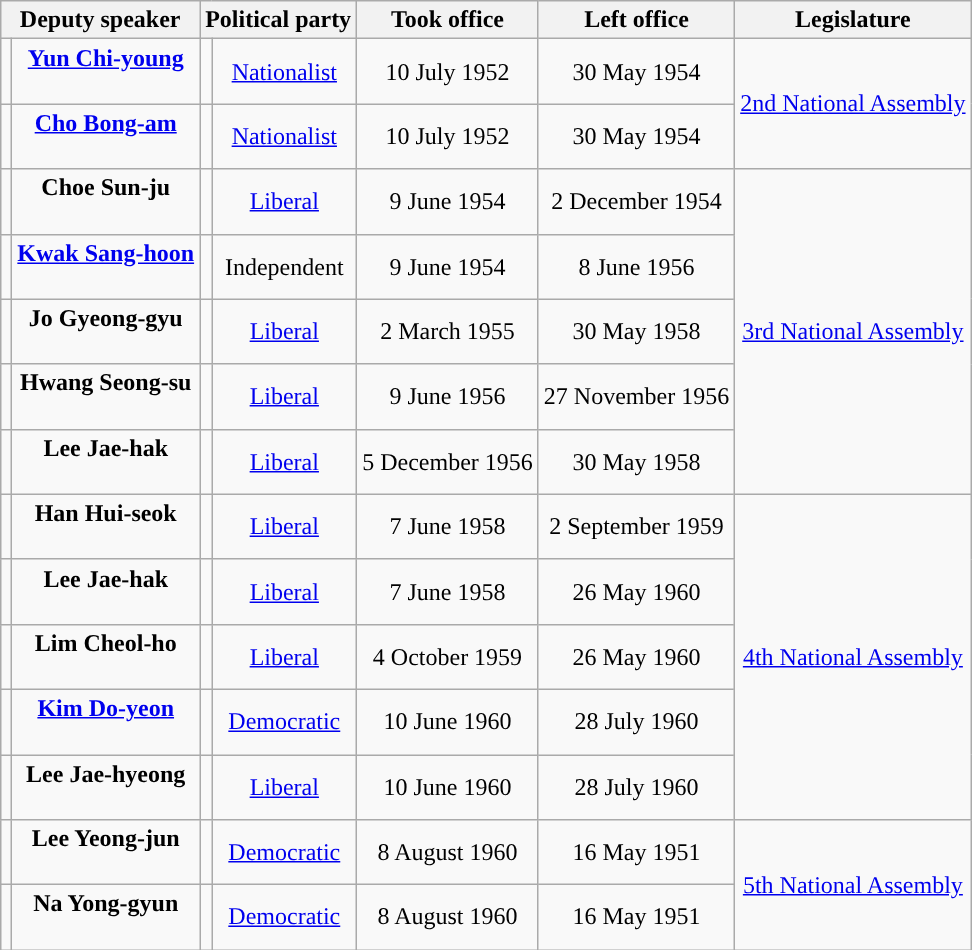<table class="wikitable" style="text-align:center; border:1px #AAAAFF solid">
<tr>
<th colspan="2" align="center" width="0">Deputy speaker</th>
<th colspan="2" align="center" width="0">Political party</th>
<th align="center" width="0">Took office</th>
<th>Left office</th>
<th>Legislature</th>
</tr>
<tr>
<td></td>
<td><strong><a href='#'>Yun Chi-young</a></strong><br><br></td>
<td style="background:"></td>
<td><a href='#'>Nationalist</a></td>
<td>10 July 1952</td>
<td>30 May 1954</td>
<td rowspan="2"><a href='#'>2nd National Assembly</a></td>
</tr>
<tr>
<td></td>
<td><strong><a href='#'>Cho Bong-am</a></strong><br><br></td>
<td style="background:"></td>
<td><a href='#'>Nationalist</a></td>
<td>10 July 1952</td>
<td>30 May 1954</td>
</tr>
<tr>
<td></td>
<td><strong>Choe Sun-ju</strong><br><br></td>
<td style="background:"></td>
<td><a href='#'>Liberal</a></td>
<td>9 June 1954</td>
<td>2 December 1954</td>
<td rowspan="5"><a href='#'>3rd National Assembly</a></td>
</tr>
<tr>
<td></td>
<td><strong><a href='#'>Kwak Sang-hoon</a></strong><br><br></td>
<td style="background:"></td>
<td>Independent</td>
<td>9 June 1954</td>
<td>8 June 1956</td>
</tr>
<tr>
<td></td>
<td><strong>Jo Gyeong-gyu</strong><br><br></td>
<td style="background:"></td>
<td><a href='#'>Liberal</a></td>
<td>2 March 1955</td>
<td>30 May 1958</td>
</tr>
<tr>
<td></td>
<td><strong>Hwang Seong-su</strong><br><br></td>
<td style="background:"></td>
<td><a href='#'>Liberal</a></td>
<td>9 June 1956</td>
<td>27 November 1956</td>
</tr>
<tr>
<td></td>
<td><strong>Lee Jae-hak</strong><br><br></td>
<td style="background:"></td>
<td><a href='#'>Liberal</a></td>
<td>5 December 1956</td>
<td>30 May 1958</td>
</tr>
<tr>
<td></td>
<td><strong>Han Hui-seok</strong><br><br></td>
<td style="background:"></td>
<td><a href='#'>Liberal</a></td>
<td>7 June 1958</td>
<td>2 September 1959</td>
<td rowspan="5"><a href='#'>4th National Assembly</a></td>
</tr>
<tr>
<td></td>
<td><strong>Lee Jae-hak</strong><br><br></td>
<td style="background:"></td>
<td><a href='#'>Liberal</a></td>
<td>7 June 1958</td>
<td>26 May 1960</td>
</tr>
<tr>
<td></td>
<td><strong>Lim Cheol-ho</strong><br><br></td>
<td style="background:"></td>
<td><a href='#'>Liberal</a></td>
<td>4 October 1959</td>
<td>26 May 1960</td>
</tr>
<tr>
<td></td>
<td><a href='#'><strong>Kim Do-yeon</strong></a><br><br></td>
<td style="background:"></td>
<td><a href='#'>Democratic</a></td>
<td>10 June 1960</td>
<td>28 July 1960</td>
</tr>
<tr>
<td></td>
<td><strong>Lee Jae-hyeong</strong><br><br></td>
<td style="background:"></td>
<td><a href='#'>Liberal</a></td>
<td>10 June 1960</td>
<td>28 July 1960</td>
</tr>
<tr>
<td></td>
<td><strong>Lee Yeong-jun</strong><br><br></td>
<td style="background:"></td>
<td><a href='#'>Democratic</a></td>
<td>8 August 1960</td>
<td>16 May 1951</td>
<td rowspan="2"><a href='#'>5th National Assembly</a></td>
</tr>
<tr>
<td></td>
<td><strong>Na Yong-gyun</strong><br><br></td>
<td style="background:"></td>
<td><a href='#'>Democratic</a></td>
<td>8 August 1960</td>
<td>16 May 1951</td>
</tr>
</table>
